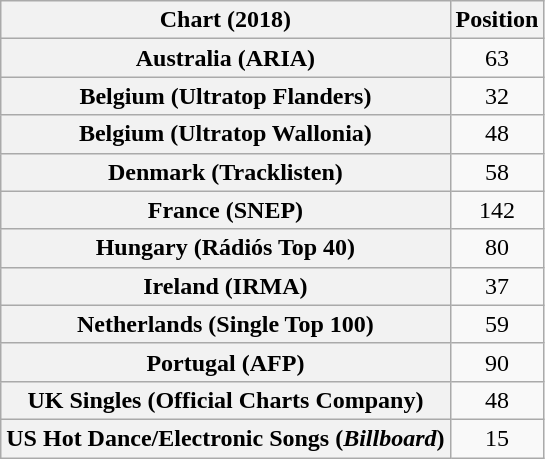<table class="wikitable sortable plainrowheaders" style="text-align:center">
<tr>
<th scope="col">Chart (2018)</th>
<th scope="col">Position</th>
</tr>
<tr>
<th scope="row">Australia (ARIA)</th>
<td>63</td>
</tr>
<tr>
<th scope="row">Belgium (Ultratop Flanders)</th>
<td>32</td>
</tr>
<tr>
<th scope="row">Belgium (Ultratop Wallonia)</th>
<td>48</td>
</tr>
<tr>
<th scope="row">Denmark (Tracklisten)</th>
<td>58</td>
</tr>
<tr>
<th scope="row">France (SNEP)</th>
<td>142</td>
</tr>
<tr>
<th scope="row">Hungary (Rádiós Top 40)</th>
<td>80</td>
</tr>
<tr>
<th scope="row">Ireland (IRMA)</th>
<td>37</td>
</tr>
<tr>
<th scope="row">Netherlands (Single Top 100)</th>
<td>59</td>
</tr>
<tr>
<th scope="row">Portugal (AFP)</th>
<td>90</td>
</tr>
<tr>
<th scope="row">UK Singles (Official Charts Company)</th>
<td>48</td>
</tr>
<tr>
<th scope="row">US Hot Dance/Electronic Songs (<em>Billboard</em>)</th>
<td>15</td>
</tr>
</table>
